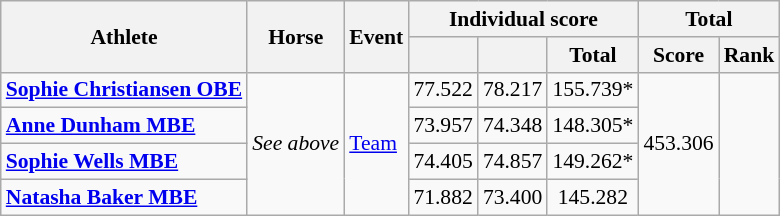<table class=wikitable style="font-size:90%">
<tr>
<th rowspan="2">Athlete</th>
<th rowspan="2">Horse</th>
<th rowspan="2">Event</th>
<th colspan="3">Individual score</th>
<th colspan="2">Total</th>
</tr>
<tr>
<th></th>
<th></th>
<th>Total</th>
<th>Score</th>
<th>Rank</th>
</tr>
<tr align=center>
<td align=left><strong><a href='#'>Sophie Christiansen OBE</a></strong></td>
<td style="text-align:left;" rowspan="4"><em>See above</em></td>
<td style="text-align:left;" rowspan="4"><a href='#'>Team</a></td>
<td>77.522</td>
<td>78.217</td>
<td>155.739*</td>
<td rowspan="4">453.306</td>
<td rowspan="4"></td>
</tr>
<tr align=center>
<td align=left><strong><a href='#'>Anne Dunham MBE</a></strong></td>
<td>73.957</td>
<td>74.348</td>
<td>148.305*</td>
</tr>
<tr align=center>
<td align=left><strong><a href='#'>Sophie Wells MBE</a></strong></td>
<td>74.405</td>
<td>74.857</td>
<td>149.262*</td>
</tr>
<tr align=center>
<td align=left><strong><a href='#'>Natasha Baker MBE</a></strong></td>
<td>71.882</td>
<td>73.400</td>
<td>145.282</td>
</tr>
</table>
